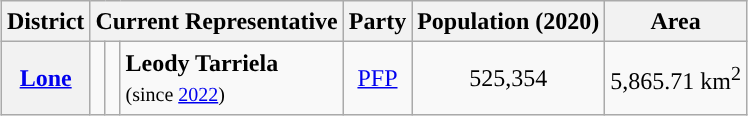<table class="wikitable sortable" style="margin: 1em auto; font-size:100%; line-height:20px; text-align:center">
<tr>
<th>District</th>
<th colspan="3">Current Representative</th>
<th>Party</th>
<th>Population (2020)</th>
<th>Area</th>
</tr>
<tr>
<th><a href='#'>Lone</a></th>
<td style="background:"></td>
<td></td>
<td style="text-align:left;"><strong>Leody Tarriela</strong><br><small>(since <a href='#'>2022</a>)</small></td>
<td><a href='#'>PFP</a></td>
<td>525,354</td>
<td>5,865.71 km<sup>2</sup></td>
</tr>
</table>
